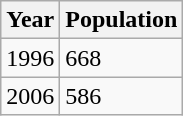<table class="wikitable">
<tr>
<th>Year</th>
<th>Population</th>
</tr>
<tr>
<td>1996</td>
<td>668</td>
</tr>
<tr>
<td>2006</td>
<td>586</td>
</tr>
</table>
